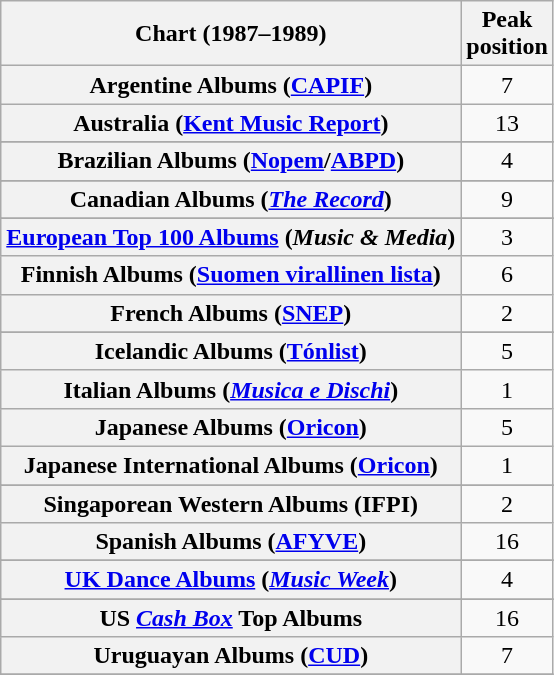<table class="wikitable sortable plainrowheaders" style="text-align:center;">
<tr>
<th scope="col">Chart (1987–1989)</th>
<th scope="col">Peak<br>position</th>
</tr>
<tr>
<th scope="row">Argentine Albums (<a href='#'>CAPIF</a>)</th>
<td>7</td>
</tr>
<tr>
<th scope="row">Australia (<a href='#'>Kent Music Report</a>)</th>
<td>13</td>
</tr>
<tr>
</tr>
<tr>
<th scope="row">Brazilian Albums (<a href='#'>Nopem</a>/<a href='#'>ABPD</a>)</th>
<td>4</td>
</tr>
<tr>
</tr>
<tr>
<th scope="row">Canadian Albums (<a href='#'><em>The Record</em></a>)</th>
<td>9</td>
</tr>
<tr>
</tr>
<tr>
<th scope="row"><a href='#'>European Top 100 Albums</a> (<em>Music & Media</em>)</th>
<td>3</td>
</tr>
<tr>
<th scope="row">Finnish Albums (<a href='#'>Suomen virallinen lista</a>)</th>
<td>6</td>
</tr>
<tr>
<th scope="row">French Albums (<a href='#'>SNEP</a>)</th>
<td>2</td>
</tr>
<tr>
</tr>
<tr>
<th scope="row">Icelandic Albums (<a href='#'>Tónlist</a>)</th>
<td>5</td>
</tr>
<tr>
<th scope="row">Italian Albums (<em><a href='#'>Musica e Dischi</a></em>)</th>
<td>1</td>
</tr>
<tr>
<th scope="row">Japanese Albums (<a href='#'>Oricon</a>)</th>
<td>5</td>
</tr>
<tr>
<th scope="row">Japanese International Albums (<a href='#'>Oricon</a>)</th>
<td>1</td>
</tr>
<tr>
</tr>
<tr>
</tr>
<tr>
<th scope="row">Singaporean Western Albums (IFPI)</th>
<td>2</td>
</tr>
<tr>
<th scope="row">Spanish Albums (<a href='#'>AFYVE</a>)</th>
<td>16</td>
</tr>
<tr>
</tr>
<tr>
</tr>
<tr>
</tr>
<tr>
<th scope="row"><a href='#'>UK Dance Albums</a> (<em><a href='#'>Music Week</a></em>)</th>
<td>4</td>
</tr>
<tr>
</tr>
<tr>
</tr>
<tr>
<th scope="row">US <a href='#'><em>Cash Box</em></a> Top Albums</th>
<td>16</td>
</tr>
<tr>
<th scope="row">Uruguayan Albums (<a href='#'>CUD</a>)</th>
<td>7</td>
</tr>
<tr>
</tr>
</table>
